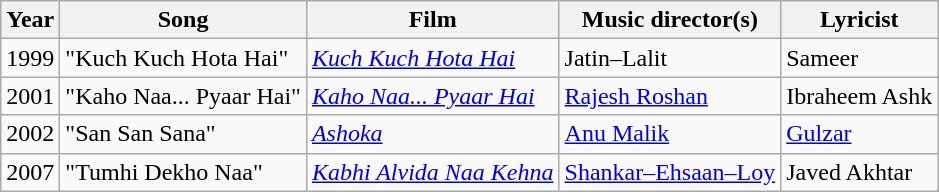<table class="wikitable sortable">
<tr>
<th>Year</th>
<th>Song</th>
<th>Film</th>
<th>Music director(s)</th>
<th>Lyricist</th>
</tr>
<tr>
<td>1999</td>
<td>"Kuch Kuch Hota Hai"</td>
<td><em><a href='#'>Kuch Kuch Hota Hai</a></em></td>
<td>Jatin–Lalit</td>
<td>Sameer</td>
</tr>
<tr>
<td>2001</td>
<td>"Kaho Naa... Pyaar Hai"</td>
<td><em><a href='#'>Kaho Naa... Pyaar Hai</a></em></td>
<td><a href='#'>Rajesh Roshan</a></td>
<td>Ibraheem Ashk</td>
</tr>
<tr>
<td>2002</td>
<td>"San San Sana"</td>
<td><em><a href='#'>Ashoka</a></em></td>
<td><a href='#'>Anu Malik</a></td>
<td><a href='#'>Gulzar</a></td>
</tr>
<tr>
<td>2007</td>
<td>"Tumhi Dekho Naa"</td>
<td><em><a href='#'>Kabhi Alvida Naa Kehna</a></em></td>
<td><a href='#'>Shankar–Ehsaan–Loy</a></td>
<td>Javed Akhtar</td>
</tr>
</table>
